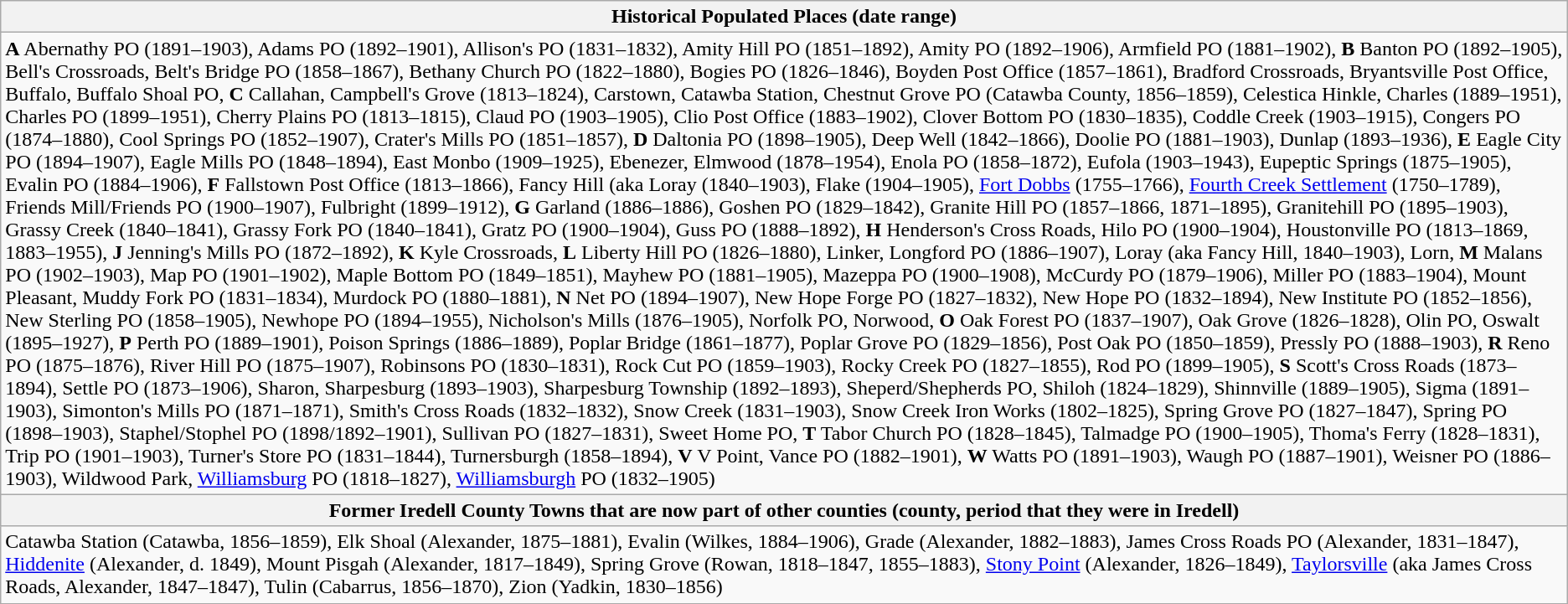<table class="wikitable">
<tr>
<th>Historical Populated Places (date range)</th>
</tr>
<tr>
<td><strong>A</strong> Abernathy PO (1891–1903), Adams PO (1892–1901), Allison's PO (1831–1832), Amity Hill PO (1851–1892), Amity PO (1892–1906), Armfield PO (1881–1902), <strong>B</strong> Banton PO (1892–1905), Bell's Crossroads, Belt's Bridge PO (1858–1867), Bethany Church PO (1822–1880), Bogies PO (1826–1846), Boyden Post Office (1857–1861), Bradford Crossroads, Bryantsville Post Office, Buffalo, Buffalo Shoal PO, <strong>C</strong> Callahan, Campbell's Grove (1813–1824), Carstown, Catawba Station, Chestnut Grove PO (Catawba County, 1856–1859), Celestica Hinkle, Charles (1889–1951), Charles PO (1899–1951), Cherry Plains PO (1813–1815), Claud PO (1903–1905), Clio Post Office (1883–1902), Clover Bottom PO (1830–1835), Coddle Creek (1903–1915), Congers PO (1874–1880), Cool Springs PO (1852–1907), Crater's Mills PO (1851–1857), <strong>D</strong> Daltonia PO (1898–1905), Deep Well (1842–1866), Doolie PO (1881–1903), Dunlap (1893–1936), <strong>E</strong> Eagle City PO (1894–1907), Eagle Mills PO (1848–1894), East Monbo (1909–1925), Ebenezer, Elmwood (1878–1954), Enola PO (1858–1872), Eufola (1903–1943), Eupeptic Springs (1875–1905), Evalin PO (1884–1906), <strong>F</strong> Fallstown Post Office (1813–1866), Fancy Hill (aka Loray (1840–1903), Flake (1904–1905), <a href='#'>Fort Dobbs</a> (1755–1766), <a href='#'>Fourth Creek Settlement</a> (1750–1789), Friends Mill/Friends PO (1900–1907), Fulbright (1899–1912), <strong>G</strong> Garland (1886–1886), Goshen PO (1829–1842), Granite Hill PO (1857–1866, 1871–1895), Granitehill PO (1895–1903), Grassy Creek (1840–1841), Grassy Fork PO (1840–1841), Gratz PO (1900–1904), Guss PO (1888–1892), <strong>H</strong> Henderson's Cross Roads, Hilo PO (1900–1904), Houstonville PO (1813–1869, 1883–1955), <strong>J</strong> Jenning's Mills PO (1872–1892), <strong>K</strong> Kyle Crossroads,  <strong>L</strong> Liberty Hill PO (1826–1880), Linker, Longford PO (1886–1907), Loray (aka Fancy Hill, 1840–1903), Lorn, <strong>M</strong> Malans PO (1902–1903), Map PO (1901–1902), Maple Bottom PO (1849–1851), Mayhew PO (1881–1905), Mazeppa PO (1900–1908), McCurdy PO (1879–1906), Miller PO (1883–1904), Mount Pleasant, Muddy Fork PO (1831–1834), Murdock PO (1880–1881), <strong>N</strong> Net PO (1894–1907), New Hope Forge PO (1827–1832), New Hope PO (1832–1894), New Institute PO (1852–1856), New Sterling PO (1858–1905), Newhope PO (1894–1955), Nicholson's Mills (1876–1905), Norfolk PO, Norwood, <strong>O</strong> Oak Forest PO (1837–1907), Oak Grove (1826–1828), Olin PO, Oswalt (1895–1927), <strong>P</strong> Perth PO (1889–1901), Poison Springs (1886–1889), Poplar Bridge (1861–1877), Poplar Grove PO (1829–1856), Post Oak PO (1850–1859), Pressly PO (1888–1903), <strong>R</strong> Reno PO (1875–1876), River Hill PO (1875–1907), Robinsons PO (1830–1831), Rock Cut PO (1859–1903), Rocky Creek PO (1827–1855), Rod PO (1899–1905), <strong>S</strong> Scott's Cross Roads (1873–1894), Settle PO (1873–1906), Sharon, Sharpesburg (1893–1903), Sharpesburg Township (1892–1893), Sheperd/Shepherds PO, Shiloh (1824–1829), Shinnville (1889–1905), Sigma (1891–1903), Simonton's Mills PO (1871–1871), Smith's Cross Roads (1832–1832), Snow Creek (1831–1903), Snow Creek Iron Works (1802–1825), Spring Grove PO (1827–1847), Spring PO (1898–1903), Staphel/Stophel PO (1898/1892–1901), Sullivan PO (1827–1831), Sweet Home PO, <strong>T</strong> Tabor Church PO (1828–1845), Talmadge PO (1900–1905), Thoma's Ferry (1828–1831), Trip PO (1901–1903), Turner's Store PO (1831–1844), Turnersburgh (1858–1894), <strong>V</strong> V Point, Vance PO (1882–1901), <strong>W</strong> Watts PO (1891–1903), Waugh PO (1887–1901), Weisner PO (1886–1903), Wildwood Park, <a href='#'>Williamsburg</a> PO (1818–1827), <a href='#'>Williamsburgh</a> PO (1832–1905)</td>
</tr>
<tr>
<th>Former Iredell County Towns that are now part of other counties (county, period that they were in Iredell)</th>
</tr>
<tr>
<td>Catawba Station (Catawba, 1856–1859), Elk Shoal (Alexander, 1875–1881), Evalin (Wilkes, 1884–1906), Grade (Alexander, 1882–1883), James Cross Roads PO (Alexander, 1831–1847), <a href='#'>Hiddenite</a> (Alexander, d. 1849), Mount Pisgah (Alexander, 1817–1849), Spring Grove (Rowan, 1818–1847, 1855–1883), <a href='#'>Stony Point</a> (Alexander, 1826–1849), <a href='#'>Taylorsville</a> (aka James Cross Roads, Alexander, 1847–1847), Tulin (Cabarrus, 1856–1870), Zion (Yadkin, 1830–1856)</td>
</tr>
</table>
